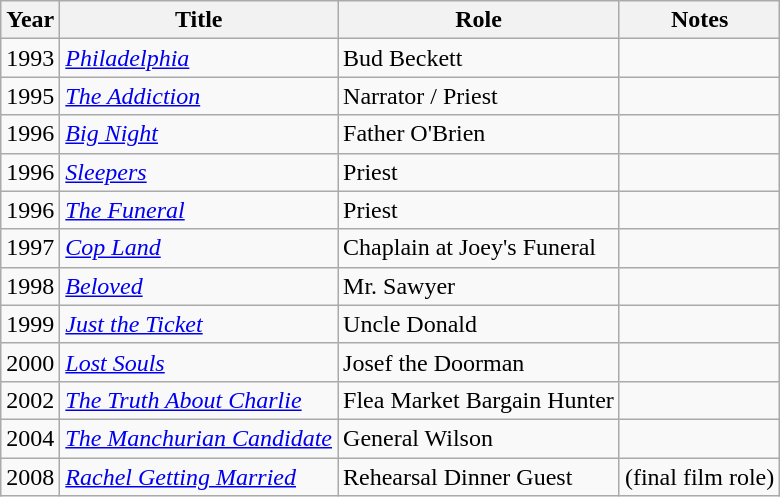<table class="wikitable">
<tr>
<th>Year</th>
<th>Title</th>
<th>Role</th>
<th>Notes</th>
</tr>
<tr>
<td>1993</td>
<td><em><a href='#'>Philadelphia</a></em></td>
<td>Bud Beckett</td>
<td></td>
</tr>
<tr>
<td>1995</td>
<td><em><a href='#'>The Addiction</a></em></td>
<td>Narrator / Priest</td>
<td></td>
</tr>
<tr>
<td>1996</td>
<td><em><a href='#'>Big Night</a></em></td>
<td>Father O'Brien</td>
<td></td>
</tr>
<tr>
<td>1996</td>
<td><em><a href='#'>Sleepers</a></em></td>
<td>Priest</td>
<td></td>
</tr>
<tr>
<td>1996</td>
<td><em><a href='#'>The Funeral</a></em></td>
<td>Priest</td>
<td></td>
</tr>
<tr>
<td>1997</td>
<td><em><a href='#'>Cop Land</a></em></td>
<td>Chaplain at Joey's Funeral</td>
<td></td>
</tr>
<tr>
<td>1998</td>
<td><em><a href='#'>Beloved</a></em></td>
<td>Mr. Sawyer</td>
<td></td>
</tr>
<tr>
<td>1999</td>
<td><em><a href='#'>Just the Ticket</a></em></td>
<td>Uncle Donald</td>
<td></td>
</tr>
<tr>
<td>2000</td>
<td><em><a href='#'>Lost Souls</a></em></td>
<td>Josef the Doorman</td>
<td></td>
</tr>
<tr>
<td>2002</td>
<td><em><a href='#'>The Truth About Charlie</a></em></td>
<td>Flea Market Bargain Hunter</td>
<td></td>
</tr>
<tr>
<td>2004</td>
<td><em><a href='#'>The Manchurian Candidate</a></em></td>
<td>General Wilson</td>
<td></td>
</tr>
<tr>
<td>2008</td>
<td><em><a href='#'>Rachel Getting Married</a></em></td>
<td>Rehearsal Dinner Guest</td>
<td>(final film role)</td>
</tr>
</table>
